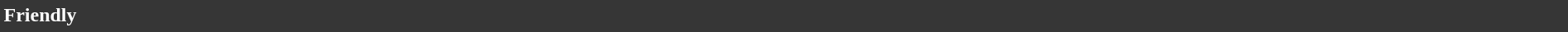<table style="width: 100%; background:#363636; color:white;">
<tr>
<td><strong>Friendly</strong></td>
</tr>
<tr>
</tr>
</table>
